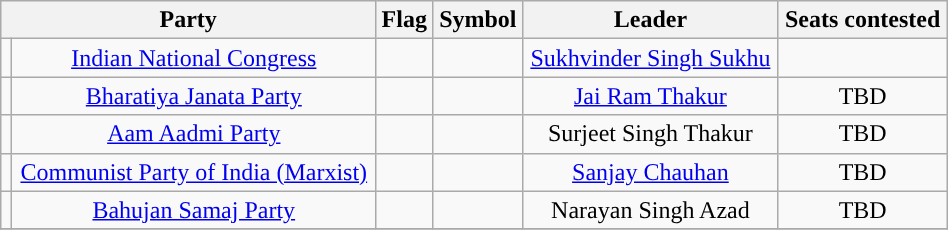<table class="wikitable" width="50%" style="text-align:center;">
<tr>
<th colspan="2">Party</th>
<th>Flag</th>
<th>Symbol</th>
<th>Leader</th>
<th>Seats contested</th>
</tr>
<tr>
<td></td>
<td><a href='#'>Indian National Congress</a></td>
<td></td>
<td></td>
<td><a href='#'>Sukhvinder Singh Sukhu</a></td>
<td></td>
</tr>
<tr>
<td></td>
<td><a href='#'>Bharatiya Janata Party</a></td>
<td></td>
<td></td>
<td><a href='#'>Jai Ram Thakur</a></td>
<td>TBD</td>
</tr>
<tr>
<td></td>
<td><a href='#'>Aam Aadmi Party</a></td>
<td></td>
<td></td>
<td>Surjeet Singh Thakur</td>
<td>TBD</td>
</tr>
<tr>
<td></td>
<td><a href='#'>Communist Party of India (Marxist)</a></td>
<td></td>
<td></td>
<td><a href='#'>Sanjay Chauhan</a></td>
<td>TBD</td>
</tr>
<tr>
<td></td>
<td><a href='#'>Bahujan Samaj Party</a></td>
<td></td>
<td></td>
<td>Narayan Singh Azad</td>
<td>TBD</td>
</tr>
<tr>
</tr>
</table>
